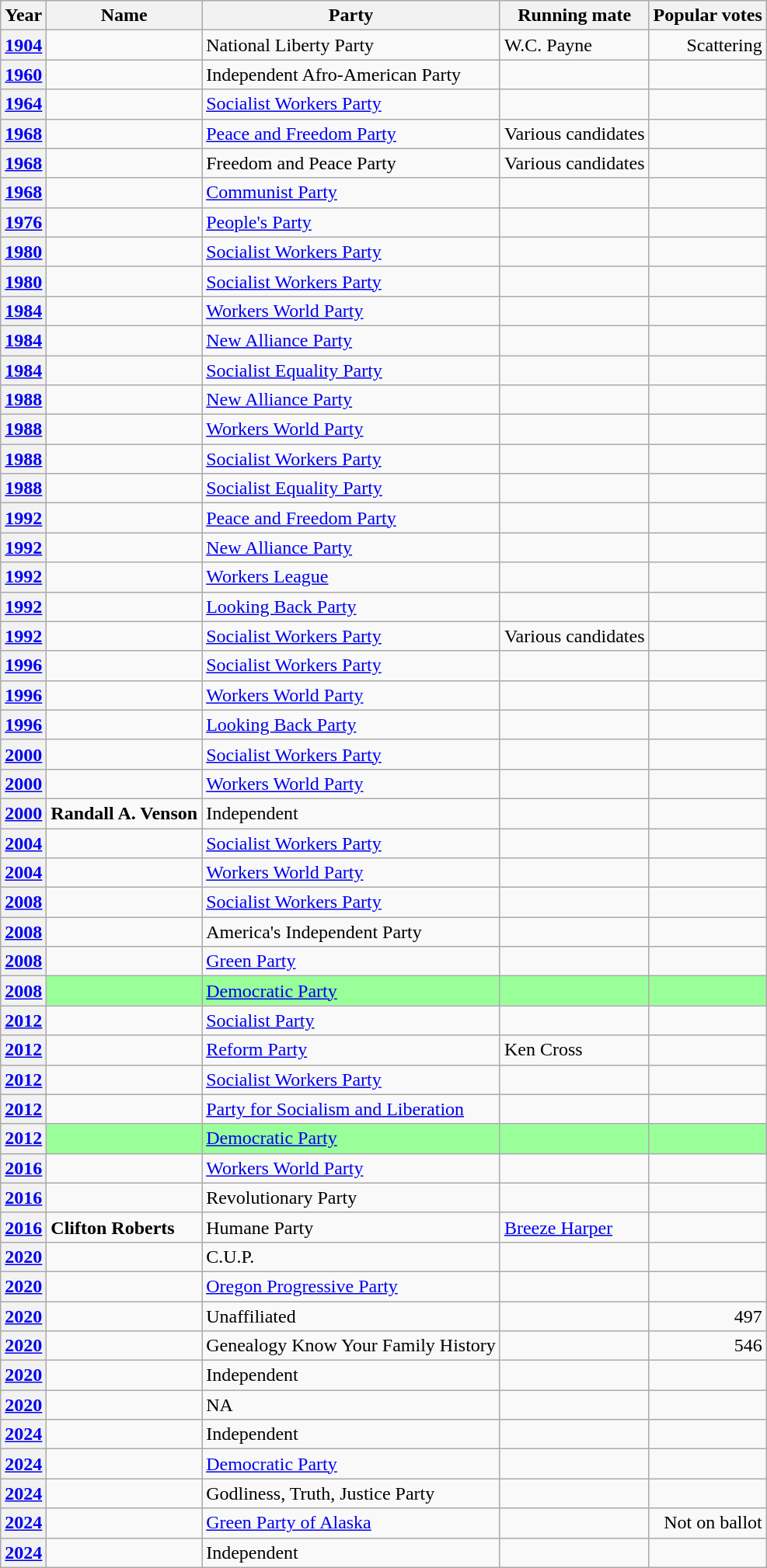<table class="wikitable sortable">
<tr>
<th scope="col">Year</th>
<th scope="col">Name</th>
<th scope="col">Party</th>
<th scope="col">Running mate</th>
<th scope="col">Popular votes</th>
</tr>
<tr>
<th scope="row"><a href='#'>1904</a></th>
<td><strong></strong></td>
<td>National Liberty Party</td>
<td>W.C. Payne</td>
<td align=right>Scattering</td>
</tr>
<tr>
<th scope="row"><a href='#'>1960</a></th>
<td><strong></strong></td>
<td>Independent Afro-American Party</td>
<td></td>
<td align=right></td>
</tr>
<tr>
<th scope="row"><a href='#'>1964</a></th>
<td><strong></strong></td>
<td><a href='#'>Socialist Workers Party</a></td>
<td></td>
<td align=right></td>
</tr>
<tr>
<th scope="row"><a href='#'>1968</a></th>
<td><strong></strong></td>
<td><a href='#'>Peace and Freedom Party</a></td>
<td>Various candidates</td>
<td align=right></td>
</tr>
<tr>
<th scope="row"><a href='#'>1968</a></th>
<td><strong></strong></td>
<td>Freedom and Peace Party</td>
<td>Various candidates</td>
<td align=right></td>
</tr>
<tr>
<th scope="row"><a href='#'>1968</a></th>
<td><strong></strong></td>
<td><a href='#'>Communist Party</a></td>
<td></td>
<td align=right></td>
</tr>
<tr>
<th scope="row"><a href='#'>1976</a></th>
<td><strong></strong></td>
<td><a href='#'>People's Party</a></td>
<td></td>
<td align=right></td>
</tr>
<tr>
<th scope="row"><a href='#'>1980</a></th>
<td><strong></strong></td>
<td><a href='#'>Socialist Workers Party</a></td>
<td></td>
<td align=right></td>
</tr>
<tr>
<th scope="row"><a href='#'>1980</a></th>
<td><strong></strong></td>
<td><a href='#'>Socialist Workers Party</a></td>
<td></td>
<td align=right></td>
</tr>
<tr>
<th scope="row"><a href='#'>1984</a></th>
<td><strong></strong></td>
<td><a href='#'>Workers World Party</a></td>
<td></td>
<td align=right></td>
</tr>
<tr>
<th scope="row"><a href='#'>1984</a></th>
<td><strong></strong></td>
<td><a href='#'>New Alliance Party</a></td>
<td></td>
<td align=right></td>
</tr>
<tr>
<th scope="row"><a href='#'>1984</a></th>
<td><strong></strong></td>
<td><a href='#'>Socialist Equality Party</a></td>
<td></td>
<td align=right></td>
</tr>
<tr>
<th scope="row"><a href='#'>1988</a></th>
<td><strong></strong></td>
<td><a href='#'>New Alliance Party</a></td>
<td></td>
<td align=right></td>
</tr>
<tr>
<th scope="row"><a href='#'>1988</a></th>
<td><strong></strong></td>
<td><a href='#'>Workers World Party</a></td>
<td></td>
<td align=right></td>
</tr>
<tr>
<th scope="row"><a href='#'>1988</a></th>
<td><strong></strong></td>
<td><a href='#'>Socialist Workers Party</a></td>
<td></td>
<td align=right></td>
</tr>
<tr>
<th scope="row"><a href='#'>1988</a></th>
<td><strong></strong></td>
<td><a href='#'>Socialist Equality Party</a></td>
<td></td>
<td align=right></td>
</tr>
<tr>
<th scope="row"><a href='#'>1992</a></th>
<td><strong></strong></td>
<td><a href='#'>Peace and Freedom Party</a></td>
<td></td>
<td align=right></td>
</tr>
<tr>
<th scope="row"><a href='#'>1992</a></th>
<td><strong></strong></td>
<td><a href='#'>New Alliance Party</a></td>
<td></td>
<td align=right></td>
</tr>
<tr>
<th scope="row"><a href='#'>1992</a></th>
<td><strong></strong></td>
<td><a href='#'>Workers League</a></td>
<td></td>
<td align=right></td>
</tr>
<tr>
<th scope="row"><a href='#'>1992</a></th>
<td><strong></strong></td>
<td><a href='#'>Looking Back Party</a></td>
<td></td>
<td align=right></td>
</tr>
<tr>
<th scope="row"><a href='#'>1992</a></th>
<td><strong></strong></td>
<td><a href='#'>Socialist Workers Party</a></td>
<td>Various candidates</td>
<td align=right></td>
</tr>
<tr>
<th scope="row"><a href='#'>1996</a></th>
<td><strong></strong></td>
<td><a href='#'>Socialist Workers Party</a></td>
<td></td>
<td align=right></td>
</tr>
<tr>
<th scope="row"><a href='#'>1996</a></th>
<td><strong></strong></td>
<td><a href='#'>Workers World Party</a></td>
<td></td>
<td align=right></td>
</tr>
<tr>
<th scope="row"><a href='#'>1996</a></th>
<td><strong></strong></td>
<td><a href='#'>Looking Back Party</a></td>
<td></td>
<td align=right></td>
</tr>
<tr>
<th scope="row"><a href='#'>2000</a></th>
<td><strong></strong></td>
<td><a href='#'>Socialist Workers Party</a></td>
<td></td>
<td align=right></td>
</tr>
<tr>
<th scope="row"><a href='#'>2000</a></th>
<td><strong></strong></td>
<td><a href='#'>Workers World Party</a></td>
<td></td>
<td align=right></td>
</tr>
<tr>
<th scope="row"><a href='#'>2000</a></th>
<td><strong>Randall A. Venson</strong></td>
<td>Independent</td>
<td></td>
<td align=right></td>
</tr>
<tr>
<th scope="row"><a href='#'>2004</a></th>
<td><strong></strong></td>
<td><a href='#'>Socialist Workers Party</a></td>
<td></td>
<td align=right></td>
</tr>
<tr>
<th scope="row"><a href='#'>2004</a></th>
<td><strong></strong></td>
<td><a href='#'>Workers World Party</a></td>
<td></td>
<td align=right></td>
</tr>
<tr>
<th scope="row"><a href='#'>2008</a></th>
<td><strong></strong></td>
<td><a href='#'>Socialist Workers Party</a></td>
<td></td>
<td align=right></td>
</tr>
<tr>
<th scope="row"><a href='#'>2008</a></th>
<td><strong></strong></td>
<td>America's Independent Party</td>
<td></td>
<td align=right></td>
</tr>
<tr>
<th scope="row"><a href='#'>2008</a></th>
<td><strong></strong></td>
<td><a href='#'>Green Party</a></td>
<td></td>
<td align=right></td>
</tr>
<tr style="background:#99FF99">
<th scope="row"><a href='#'>2008</a></th>
<td><strong></strong></td>
<td><a href='#'>Democratic Party</a></td>
<td></td>
<td align=right></td>
</tr>
<tr>
<th scope="row"><a href='#'>2012</a></th>
<td><strong></strong></td>
<td><a href='#'>Socialist Party</a></td>
<td></td>
<td align=right></td>
</tr>
<tr>
<th scope="row"><a href='#'>2012</a></th>
<td><strong></strong></td>
<td><a href='#'>Reform Party</a></td>
<td>Ken Cross</td>
<td align=right></td>
</tr>
<tr>
<th scope="row"><a href='#'>2012</a></th>
<td><strong></strong></td>
<td><a href='#'>Socialist Workers Party</a></td>
<td></td>
<td align=right></td>
</tr>
<tr>
<th scope="row"><a href='#'>2012</a></th>
<td><strong></strong></td>
<td><a href='#'>Party for Socialism and Liberation</a></td>
<td></td>
<td align=right></td>
</tr>
<tr style="background:#99FF99">
<th scope="row"><a href='#'>2012</a></th>
<td><strong></strong></td>
<td><a href='#'>Democratic Party</a></td>
<td></td>
<td align=right></td>
</tr>
<tr>
<th scope="row"><a href='#'>2016</a></th>
<td><strong></strong></td>
<td><a href='#'>Workers World Party</a></td>
<td></td>
<td align=right></td>
</tr>
<tr>
<th scope="row"><a href='#'>2016</a></th>
<td><strong></strong></td>
<td>Revolutionary Party</td>
<td></td>
<td align=right></td>
</tr>
<tr>
<th scope="row"><a href='#'>2016</a></th>
<td><strong>Clifton Roberts</strong></td>
<td>Humane Party</td>
<td><a href='#'>Breeze Harper</a></td>
<td align=right></td>
</tr>
<tr>
<th scope="row"><a href='#'>2020</a></th>
<td><strong></strong></td>
<td>C.U.P.</td>
<td></td>
<td align=right></td>
</tr>
<tr>
<th scope="row"><a href='#'>2020</a></th>
<td><strong></strong></td>
<td><a href='#'>Oregon Progressive Party</a></td>
<td></td>
<td align=right></td>
</tr>
<tr>
<th scope="row"><a href='#'>2020</a></th>
<td><strong></strong></td>
<td>Unaffiliated</td>
<td></td>
<td align=right>497</td>
</tr>
<tr>
<th scope="row"><a href='#'>2020</a></th>
<td><strong></strong></td>
<td>Genealogy Know Your Family History</td>
<td></td>
<td align=right>546</td>
</tr>
<tr>
<th scope="row"><a href='#'>2020</a></th>
<td><strong></strong></td>
<td>Independent</td>
<td></td>
<td align=right></td>
</tr>
<tr>
<th scope="row"><a href='#'>2020</a></th>
<td><strong></strong></td>
<td>NA</td>
<td></td>
<td align=right></td>
</tr>
<tr>
<th scope="row"><a href='#'>2024</a></th>
<td><strong></strong></td>
<td>Independent</td>
<td></td>
<td align=right></td>
</tr>
<tr>
<th scope="row"><a href='#'>2024</a></th>
<td><strong></strong></td>
<td><a href='#'>Democratic Party</a></td>
<td></td>
<td align=right></td>
</tr>
<tr>
<th scope="row"><a href='#'>2024</a></th>
<td><strong></strong></td>
<td>Godliness, Truth, Justice Party</td>
<td></td>
<td align=right></td>
</tr>
<tr>
<th scope="row"><a href='#'>2024</a></th>
<td><strong></strong></td>
<td><a href='#'>Green Party of Alaska</a></td>
<td></td>
<td align=right>Not on ballot</td>
</tr>
<tr>
<th scope="row"><a href='#'>2024</a></th>
<td><strong></strong></td>
<td>Independent</td>
<td></td>
<td align=right></td>
</tr>
</table>
